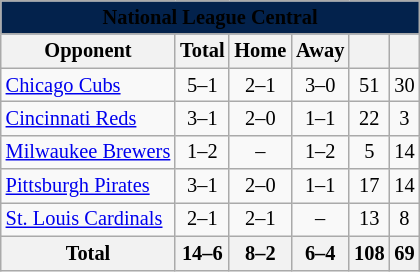<table class="wikitable" style="font-size:85%; text-align:center;">
<tr>
<td colspan="7" style="text-align:center; background:#03224C;"><span><strong>National League Central</strong></span></td>
</tr>
<tr>
<th>Opponent</th>
<th>Total</th>
<th>Home</th>
<th>Away</th>
<th></th>
<th></th>
</tr>
<tr>
<td style="text-align:left;"><a href='#'>Chicago Cubs</a></td>
<td>5–1</td>
<td>2–1</td>
<td>3–0</td>
<td>51</td>
<td>30</td>
</tr>
<tr>
<td style="text-align:left;"><a href='#'>Cincinnati Reds</a></td>
<td>3–1</td>
<td>2–0</td>
<td>1–1</td>
<td>22</td>
<td>3</td>
</tr>
<tr>
<td style="text-align:left;"><a href='#'>Milwaukee Brewers</a></td>
<td>1–2</td>
<td>–</td>
<td>1–2</td>
<td>5</td>
<td>14</td>
</tr>
<tr>
<td style="text-align:left;"><a href='#'>Pittsburgh Pirates</a></td>
<td>3–1</td>
<td>2–0</td>
<td>1–1</td>
<td>17</td>
<td>14</td>
</tr>
<tr>
<td style="text-align:left;"><a href='#'>St. Louis Cardinals</a></td>
<td>2–1</td>
<td>2–1</td>
<td>–</td>
<td>13</td>
<td>8</td>
</tr>
<tr>
<th>Total</th>
<th>14–6</th>
<th>8–2</th>
<th>6–4</th>
<th>108</th>
<th>69</th>
</tr>
</table>
